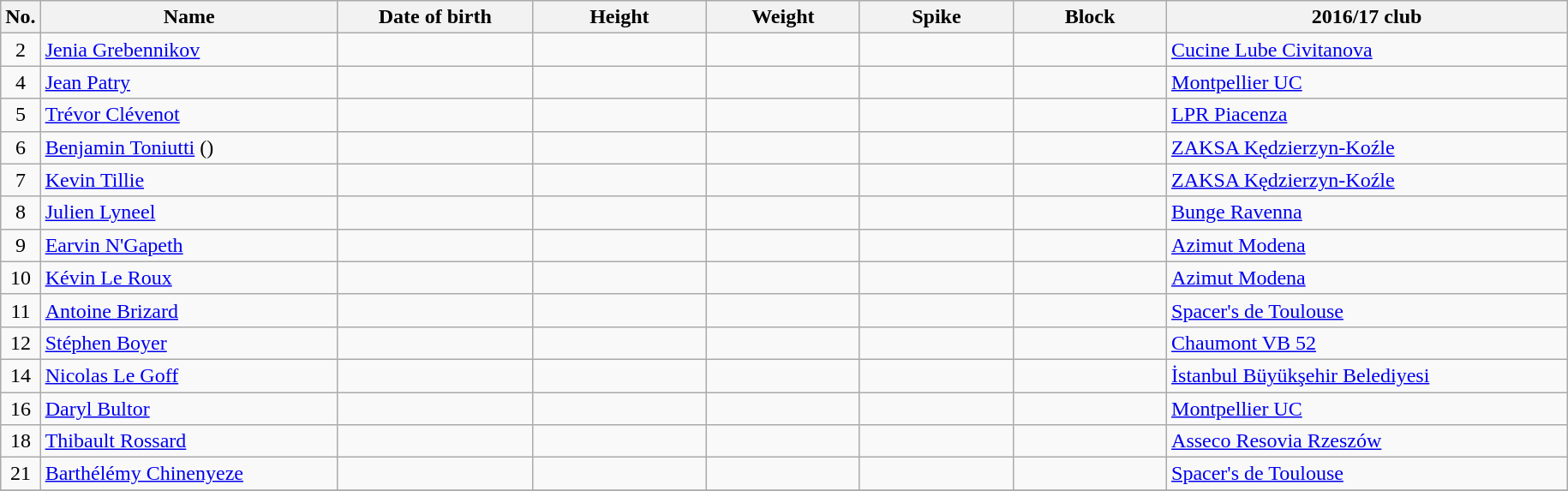<table class="wikitable sortable" style="font-size:100%; text-align:center;">
<tr>
<th>No.</th>
<th style="width:14em">Name</th>
<th style="width:9em">Date of birth</th>
<th style="width:8em">Height</th>
<th style="width:7em">Weight</th>
<th style="width:7em">Spike</th>
<th style="width:7em">Block</th>
<th style="width:19em">2016/17 club</th>
</tr>
<tr>
<td>2</td>
<td align=left><a href='#'>Jenia Grebennikov</a></td>
<td align=right></td>
<td></td>
<td></td>
<td></td>
<td></td>
<td align=left> <a href='#'>Cucine Lube Civitanova</a></td>
</tr>
<tr>
<td>4</td>
<td align=left><a href='#'>Jean Patry</a></td>
<td align=right></td>
<td></td>
<td></td>
<td></td>
<td></td>
<td align=left> <a href='#'>Montpellier UC</a></td>
</tr>
<tr>
<td>5</td>
<td align=left><a href='#'>Trévor Clévenot</a></td>
<td align=right></td>
<td></td>
<td></td>
<td></td>
<td></td>
<td align=left> <a href='#'>LPR Piacenza</a></td>
</tr>
<tr>
<td>6</td>
<td align=left><a href='#'>Benjamin Toniutti</a> ()</td>
<td align=right></td>
<td></td>
<td></td>
<td></td>
<td></td>
<td align=left> <a href='#'>ZAKSA Kędzierzyn-Koźle</a></td>
</tr>
<tr>
<td>7</td>
<td align=left><a href='#'>Kevin Tillie</a></td>
<td align=right></td>
<td></td>
<td></td>
<td></td>
<td></td>
<td align=left> <a href='#'>ZAKSA Kędzierzyn-Koźle</a></td>
</tr>
<tr>
<td>8</td>
<td align=left><a href='#'>Julien Lyneel</a></td>
<td align=right></td>
<td></td>
<td></td>
<td></td>
<td></td>
<td align=left> <a href='#'>Bunge Ravenna</a></td>
</tr>
<tr>
<td>9</td>
<td align=left><a href='#'>Earvin N'Gapeth</a></td>
<td align=right></td>
<td></td>
<td></td>
<td></td>
<td></td>
<td align=left> <a href='#'>Azimut Modena</a></td>
</tr>
<tr>
<td>10</td>
<td align=left><a href='#'>Kévin Le Roux</a></td>
<td align=right></td>
<td></td>
<td></td>
<td></td>
<td></td>
<td align=left> <a href='#'>Azimut Modena</a></td>
</tr>
<tr>
<td>11</td>
<td align=left><a href='#'>Antoine Brizard</a></td>
<td align=right></td>
<td></td>
<td></td>
<td></td>
<td></td>
<td align=left> <a href='#'>Spacer's de Toulouse</a></td>
</tr>
<tr>
<td>12</td>
<td align=left><a href='#'>Stéphen Boyer</a></td>
<td align=right></td>
<td></td>
<td></td>
<td></td>
<td></td>
<td align=left> <a href='#'>Chaumont VB 52</a></td>
</tr>
<tr>
<td>14</td>
<td align=left><a href='#'>Nicolas Le Goff</a></td>
<td align=right></td>
<td></td>
<td></td>
<td></td>
<td></td>
<td align=left> <a href='#'>İstanbul Büyükşehir Belediyesi</a></td>
</tr>
<tr>
<td>16</td>
<td align=left><a href='#'>Daryl Bultor</a></td>
<td align=right></td>
<td></td>
<td></td>
<td></td>
<td></td>
<td align=left> <a href='#'>Montpellier UC</a></td>
</tr>
<tr>
<td>18</td>
<td align=left><a href='#'>Thibault Rossard</a></td>
<td align=right></td>
<td></td>
<td></td>
<td></td>
<td></td>
<td align=left> <a href='#'>Asseco Resovia Rzeszów</a></td>
</tr>
<tr>
<td>21</td>
<td align=left><a href='#'>Barthélémy Chinenyeze</a></td>
<td align=right></td>
<td></td>
<td></td>
<td></td>
<td></td>
<td align=left> <a href='#'>Spacer's de Toulouse</a></td>
</tr>
<tr>
</tr>
</table>
